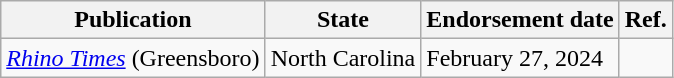<table class="wikitable sortable">
<tr>
<th>Publication</th>
<th>State</th>
<th>Endorsement date</th>
<th>Ref.</th>
</tr>
<tr>
<td data-sort-value=Rhino Times><em><a href='#'>Rhino Times</a></em> (Greensboro)</td>
<td>North Carolina</td>
<td>February 27, 2024</td>
<td></td>
</tr>
</table>
